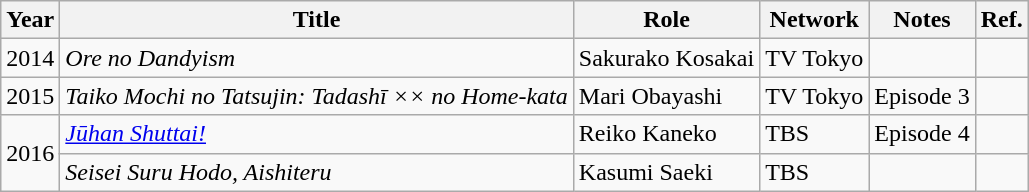<table class="wikitable">
<tr>
<th>Year</th>
<th>Title</th>
<th>Role</th>
<th>Network</th>
<th>Notes</th>
<th>Ref.</th>
</tr>
<tr>
<td>2014</td>
<td><em>Ore no Dandyism</em></td>
<td>Sakurako Kosakai</td>
<td>TV Tokyo</td>
<td></td>
<td></td>
</tr>
<tr>
<td>2015</td>
<td><em>Taiko Mochi no Tatsujin: Tadashī ×× no Home-kata</em></td>
<td>Mari Obayashi</td>
<td>TV Tokyo</td>
<td>Episode 3</td>
<td></td>
</tr>
<tr>
<td rowspan="2">2016</td>
<td><em><a href='#'>Jūhan Shuttai!</a></em></td>
<td>Reiko Kaneko</td>
<td>TBS</td>
<td>Episode 4</td>
<td></td>
</tr>
<tr>
<td><em>Seisei Suru Hodo, Aishiteru</em></td>
<td>Kasumi Saeki</td>
<td>TBS</td>
<td></td>
<td></td>
</tr>
</table>
